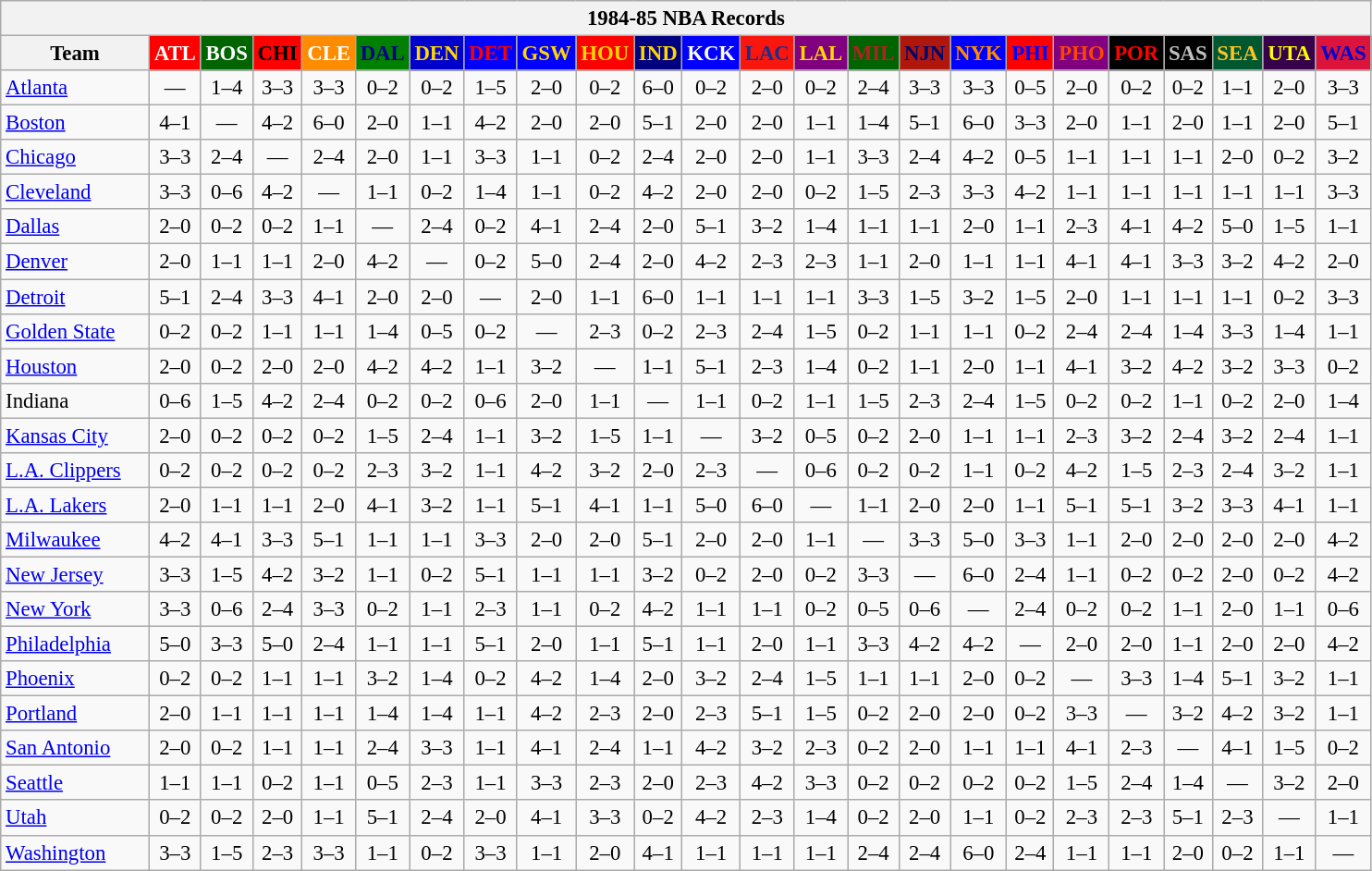<table class="wikitable" style="font-size:95%; text-align:center;">
<tr>
<th colspan=24>1984-85 NBA Records</th>
</tr>
<tr>
<th width=100>Team</th>
<th style="background:#FF0000;color:#FFFFFF;width=35">ATL</th>
<th style="background:#006400;color:#FFFFFF;width=35">BOS</th>
<th style="background:#FF0000;color:#000000;width=35">CHI</th>
<th style="background:#FF8C00;color:#FFFFFF;width=35">CLE</th>
<th style="background:#008000;color:#00008B;width=35">DAL</th>
<th style="background:#0000CD;color:#FFD700;width=35">DEN</th>
<th style="background:#0000FF;color:#FF0000;width=35">DET</th>
<th style="background:#0000FF;color:#FFD700;width=35">GSW</th>
<th style="background:#FF0000;color:#FFD700;width=35">HOU</th>
<th style="background:#000080;color:#FFD700;width=35">IND</th>
<th style="background:#0000FF;color:#FFFFFF;width=35">KCK</th>
<th style="background:#F9160D;color:#1A2E8B;width=35">LAC</th>
<th style="background:#800080;color:#FFD700;width=35">LAL</th>
<th style="background:#006400;color:#B22222;width=35">MIL</th>
<th style="background:#B0170C;color:#00056D;width=35">NJN</th>
<th style="background:#0000FF;color:#FF8C00;width=35">NYK</th>
<th style="background:#FF0000;color:#0000FF;width=35">PHI</th>
<th style="background:#800080;color:#FF4500;width=35">PHO</th>
<th style="background:#000000;color:#FF0000;width=35">POR</th>
<th style="background:#000000;color:#C0C0C0;width=35">SAS</th>
<th style="background:#005831;color:#FFC322;width=35">SEA</th>
<th style="background:#36004A;color:#FFFF00;width=35">UTA</th>
<th style="background:#DC143C;color:#0000CD;width=35">WAS</th>
</tr>
<tr>
<td style="text-align:left;"><a href='#'>Atlanta</a></td>
<td>—</td>
<td>1–4</td>
<td>3–3</td>
<td>3–3</td>
<td>0–2</td>
<td>0–2</td>
<td>1–5</td>
<td>2–0</td>
<td>0–2</td>
<td>6–0</td>
<td>0–2</td>
<td>2–0</td>
<td>0–2</td>
<td>2–4</td>
<td>3–3</td>
<td>3–3</td>
<td>0–5</td>
<td>2–0</td>
<td>0–2</td>
<td>0–2</td>
<td>1–1</td>
<td>2–0</td>
<td>3–3</td>
</tr>
<tr>
<td style="text-align:left;"><a href='#'>Boston</a></td>
<td>4–1</td>
<td>—</td>
<td>4–2</td>
<td>6–0</td>
<td>2–0</td>
<td>1–1</td>
<td>4–2</td>
<td>2–0</td>
<td>2–0</td>
<td>5–1</td>
<td>2–0</td>
<td>2–0</td>
<td>1–1</td>
<td>1–4</td>
<td>5–1</td>
<td>6–0</td>
<td>3–3</td>
<td>2–0</td>
<td>1–1</td>
<td>2–0</td>
<td>1–1</td>
<td>2–0</td>
<td>5–1</td>
</tr>
<tr>
<td style="text-align:left;"><a href='#'>Chicago</a></td>
<td>3–3</td>
<td>2–4</td>
<td>—</td>
<td>2–4</td>
<td>2–0</td>
<td>1–1</td>
<td>3–3</td>
<td>1–1</td>
<td>0–2</td>
<td>2–4</td>
<td>2–0</td>
<td>2–0</td>
<td>1–1</td>
<td>3–3</td>
<td>2–4</td>
<td>4–2</td>
<td>0–5</td>
<td>1–1</td>
<td>1–1</td>
<td>1–1</td>
<td>2–0</td>
<td>0–2</td>
<td>3–2</td>
</tr>
<tr>
<td style="text-align:left;"><a href='#'>Cleveland</a></td>
<td>3–3</td>
<td>0–6</td>
<td>4–2</td>
<td>—</td>
<td>1–1</td>
<td>0–2</td>
<td>1–4</td>
<td>1–1</td>
<td>0–2</td>
<td>4–2</td>
<td>2–0</td>
<td>2–0</td>
<td>0–2</td>
<td>1–5</td>
<td>2–3</td>
<td>3–3</td>
<td>4–2</td>
<td>1–1</td>
<td>1–1</td>
<td>1–1</td>
<td>1–1</td>
<td>1–1</td>
<td>3–3</td>
</tr>
<tr>
<td style="text-align:left;"><a href='#'>Dallas</a></td>
<td>2–0</td>
<td>0–2</td>
<td>0–2</td>
<td>1–1</td>
<td>—</td>
<td>2–4</td>
<td>0–2</td>
<td>4–1</td>
<td>2–4</td>
<td>2–0</td>
<td>5–1</td>
<td>3–2</td>
<td>1–4</td>
<td>1–1</td>
<td>1–1</td>
<td>2–0</td>
<td>1–1</td>
<td>2–3</td>
<td>4–1</td>
<td>4–2</td>
<td>5–0</td>
<td>1–5</td>
<td>1–1</td>
</tr>
<tr>
<td style="text-align:left;"><a href='#'>Denver</a></td>
<td>2–0</td>
<td>1–1</td>
<td>1–1</td>
<td>2–0</td>
<td>4–2</td>
<td>—</td>
<td>0–2</td>
<td>5–0</td>
<td>2–4</td>
<td>2–0</td>
<td>4–2</td>
<td>2–3</td>
<td>2–3</td>
<td>1–1</td>
<td>2–0</td>
<td>1–1</td>
<td>1–1</td>
<td>4–1</td>
<td>4–1</td>
<td>3–3</td>
<td>3–2</td>
<td>4–2</td>
<td>2–0</td>
</tr>
<tr>
<td style="text-align:left;"><a href='#'>Detroit</a></td>
<td>5–1</td>
<td>2–4</td>
<td>3–3</td>
<td>4–1</td>
<td>2–0</td>
<td>2–0</td>
<td>—</td>
<td>2–0</td>
<td>1–1</td>
<td>6–0</td>
<td>1–1</td>
<td>1–1</td>
<td>1–1</td>
<td>3–3</td>
<td>1–5</td>
<td>3–2</td>
<td>1–5</td>
<td>2–0</td>
<td>1–1</td>
<td>1–1</td>
<td>1–1</td>
<td>0–2</td>
<td>3–3</td>
</tr>
<tr>
<td style="text-align:left;"><a href='#'>Golden State</a></td>
<td>0–2</td>
<td>0–2</td>
<td>1–1</td>
<td>1–1</td>
<td>1–4</td>
<td>0–5</td>
<td>0–2</td>
<td>—</td>
<td>2–3</td>
<td>0–2</td>
<td>2–3</td>
<td>2–4</td>
<td>1–5</td>
<td>0–2</td>
<td>1–1</td>
<td>1–1</td>
<td>0–2</td>
<td>2–4</td>
<td>2–4</td>
<td>1–4</td>
<td>3–3</td>
<td>1–4</td>
<td>1–1</td>
</tr>
<tr>
<td style="text-align:left;"><a href='#'>Houston</a></td>
<td>2–0</td>
<td>0–2</td>
<td>2–0</td>
<td>2–0</td>
<td>4–2</td>
<td>4–2</td>
<td>1–1</td>
<td>3–2</td>
<td>—</td>
<td>1–1</td>
<td>5–1</td>
<td>2–3</td>
<td>1–4</td>
<td>0–2</td>
<td>1–1</td>
<td>2–0</td>
<td>1–1</td>
<td>4–1</td>
<td>3–2</td>
<td>4–2</td>
<td>3–2</td>
<td>3–3</td>
<td>0–2</td>
</tr>
<tr>
<td style="text-align:left;">Indiana</td>
<td>0–6</td>
<td>1–5</td>
<td>4–2</td>
<td>2–4</td>
<td>0–2</td>
<td>0–2</td>
<td>0–6</td>
<td>2–0</td>
<td>1–1</td>
<td>—</td>
<td>1–1</td>
<td>0–2</td>
<td>1–1</td>
<td>1–5</td>
<td>2–3</td>
<td>2–4</td>
<td>1–5</td>
<td>0–2</td>
<td>0–2</td>
<td>1–1</td>
<td>0–2</td>
<td>2–0</td>
<td>1–4</td>
</tr>
<tr>
<td style="text-align:left;"><a href='#'>Kansas City</a></td>
<td>2–0</td>
<td>0–2</td>
<td>0–2</td>
<td>0–2</td>
<td>1–5</td>
<td>2–4</td>
<td>1–1</td>
<td>3–2</td>
<td>1–5</td>
<td>1–1</td>
<td>—</td>
<td>3–2</td>
<td>0–5</td>
<td>0–2</td>
<td>2–0</td>
<td>1–1</td>
<td>1–1</td>
<td>2–3</td>
<td>3–2</td>
<td>2–4</td>
<td>3–2</td>
<td>2–4</td>
<td>1–1</td>
</tr>
<tr>
<td style="text-align:left;"><a href='#'>L.A. Clippers</a></td>
<td>0–2</td>
<td>0–2</td>
<td>0–2</td>
<td>0–2</td>
<td>2–3</td>
<td>3–2</td>
<td>1–1</td>
<td>4–2</td>
<td>3–2</td>
<td>2–0</td>
<td>2–3</td>
<td>—</td>
<td>0–6</td>
<td>0–2</td>
<td>0–2</td>
<td>1–1</td>
<td>0–2</td>
<td>4–2</td>
<td>1–5</td>
<td>2–3</td>
<td>2–4</td>
<td>3–2</td>
<td>1–1</td>
</tr>
<tr>
<td style="text-align:left;"><a href='#'>L.A. Lakers</a></td>
<td>2–0</td>
<td>1–1</td>
<td>1–1</td>
<td>2–0</td>
<td>4–1</td>
<td>3–2</td>
<td>1–1</td>
<td>5–1</td>
<td>4–1</td>
<td>1–1</td>
<td>5–0</td>
<td>6–0</td>
<td>—</td>
<td>1–1</td>
<td>2–0</td>
<td>2–0</td>
<td>1–1</td>
<td>5–1</td>
<td>5–1</td>
<td>3–2</td>
<td>3–3</td>
<td>4–1</td>
<td>1–1</td>
</tr>
<tr>
<td style="text-align:left;"><a href='#'>Milwaukee</a></td>
<td>4–2</td>
<td>4–1</td>
<td>3–3</td>
<td>5–1</td>
<td>1–1</td>
<td>1–1</td>
<td>3–3</td>
<td>2–0</td>
<td>2–0</td>
<td>5–1</td>
<td>2–0</td>
<td>2–0</td>
<td>1–1</td>
<td>—</td>
<td>3–3</td>
<td>5–0</td>
<td>3–3</td>
<td>1–1</td>
<td>2–0</td>
<td>2–0</td>
<td>2–0</td>
<td>2–0</td>
<td>4–2</td>
</tr>
<tr>
<td style="text-align:left;"><a href='#'>New Jersey</a></td>
<td>3–3</td>
<td>1–5</td>
<td>4–2</td>
<td>3–2</td>
<td>1–1</td>
<td>0–2</td>
<td>5–1</td>
<td>1–1</td>
<td>1–1</td>
<td>3–2</td>
<td>0–2</td>
<td>2–0</td>
<td>0–2</td>
<td>3–3</td>
<td>—</td>
<td>6–0</td>
<td>2–4</td>
<td>1–1</td>
<td>0–2</td>
<td>0–2</td>
<td>2–0</td>
<td>0–2</td>
<td>4–2</td>
</tr>
<tr>
<td style="text-align:left;"><a href='#'>New York</a></td>
<td>3–3</td>
<td>0–6</td>
<td>2–4</td>
<td>3–3</td>
<td>0–2</td>
<td>1–1</td>
<td>2–3</td>
<td>1–1</td>
<td>0–2</td>
<td>4–2</td>
<td>1–1</td>
<td>1–1</td>
<td>0–2</td>
<td>0–5</td>
<td>0–6</td>
<td>—</td>
<td>2–4</td>
<td>0–2</td>
<td>0–2</td>
<td>1–1</td>
<td>2–0</td>
<td>1–1</td>
<td>0–6</td>
</tr>
<tr>
<td style="text-align:left;"><a href='#'>Philadelphia</a></td>
<td>5–0</td>
<td>3–3</td>
<td>5–0</td>
<td>2–4</td>
<td>1–1</td>
<td>1–1</td>
<td>5–1</td>
<td>2–0</td>
<td>1–1</td>
<td>5–1</td>
<td>1–1</td>
<td>2–0</td>
<td>1–1</td>
<td>3–3</td>
<td>4–2</td>
<td>4–2</td>
<td>—</td>
<td>2–0</td>
<td>2–0</td>
<td>1–1</td>
<td>2–0</td>
<td>2–0</td>
<td>4–2</td>
</tr>
<tr>
<td style="text-align:left;"><a href='#'>Phoenix</a></td>
<td>0–2</td>
<td>0–2</td>
<td>1–1</td>
<td>1–1</td>
<td>3–2</td>
<td>1–4</td>
<td>0–2</td>
<td>4–2</td>
<td>1–4</td>
<td>2–0</td>
<td>3–2</td>
<td>2–4</td>
<td>1–5</td>
<td>1–1</td>
<td>1–1</td>
<td>2–0</td>
<td>0–2</td>
<td>—</td>
<td>3–3</td>
<td>1–4</td>
<td>5–1</td>
<td>3–2</td>
<td>1–1</td>
</tr>
<tr>
<td style="text-align:left;"><a href='#'>Portland</a></td>
<td>2–0</td>
<td>1–1</td>
<td>1–1</td>
<td>1–1</td>
<td>1–4</td>
<td>1–4</td>
<td>1–1</td>
<td>4–2</td>
<td>2–3</td>
<td>2–0</td>
<td>2–3</td>
<td>5–1</td>
<td>1–5</td>
<td>0–2</td>
<td>2–0</td>
<td>2–0</td>
<td>0–2</td>
<td>3–3</td>
<td>—</td>
<td>3–2</td>
<td>4–2</td>
<td>3–2</td>
<td>1–1</td>
</tr>
<tr>
<td style="text-align:left;"><a href='#'>San Antonio</a></td>
<td>2–0</td>
<td>0–2</td>
<td>1–1</td>
<td>1–1</td>
<td>2–4</td>
<td>3–3</td>
<td>1–1</td>
<td>4–1</td>
<td>2–4</td>
<td>1–1</td>
<td>4–2</td>
<td>3–2</td>
<td>2–3</td>
<td>0–2</td>
<td>2–0</td>
<td>1–1</td>
<td>1–1</td>
<td>4–1</td>
<td>2–3</td>
<td>—</td>
<td>4–1</td>
<td>1–5</td>
<td>0–2</td>
</tr>
<tr>
<td style="text-align:left;"><a href='#'>Seattle</a></td>
<td>1–1</td>
<td>1–1</td>
<td>0–2</td>
<td>1–1</td>
<td>0–5</td>
<td>2–3</td>
<td>1–1</td>
<td>3–3</td>
<td>2–3</td>
<td>2–0</td>
<td>2–3</td>
<td>4–2</td>
<td>3–3</td>
<td>0–2</td>
<td>0–2</td>
<td>0–2</td>
<td>0–2</td>
<td>1–5</td>
<td>2–4</td>
<td>1–4</td>
<td>—</td>
<td>3–2</td>
<td>2–0</td>
</tr>
<tr>
<td style="text-align:left;"><a href='#'>Utah</a></td>
<td>0–2</td>
<td>0–2</td>
<td>2–0</td>
<td>1–1</td>
<td>5–1</td>
<td>2–4</td>
<td>2–0</td>
<td>4–1</td>
<td>3–3</td>
<td>0–2</td>
<td>4–2</td>
<td>2–3</td>
<td>1–4</td>
<td>0–2</td>
<td>2–0</td>
<td>1–1</td>
<td>0–2</td>
<td>2–3</td>
<td>2–3</td>
<td>5–1</td>
<td>2–3</td>
<td>—</td>
<td>1–1</td>
</tr>
<tr>
<td style="text-align:left;"><a href='#'>Washington</a></td>
<td>3–3</td>
<td>1–5</td>
<td>2–3</td>
<td>3–3</td>
<td>1–1</td>
<td>0–2</td>
<td>3–3</td>
<td>1–1</td>
<td>2–0</td>
<td>4–1</td>
<td>1–1</td>
<td>1–1</td>
<td>1–1</td>
<td>2–4</td>
<td>2–4</td>
<td>6–0</td>
<td>2–4</td>
<td>1–1</td>
<td>1–1</td>
<td>2–0</td>
<td>0–2</td>
<td>1–1</td>
<td>—</td>
</tr>
</table>
